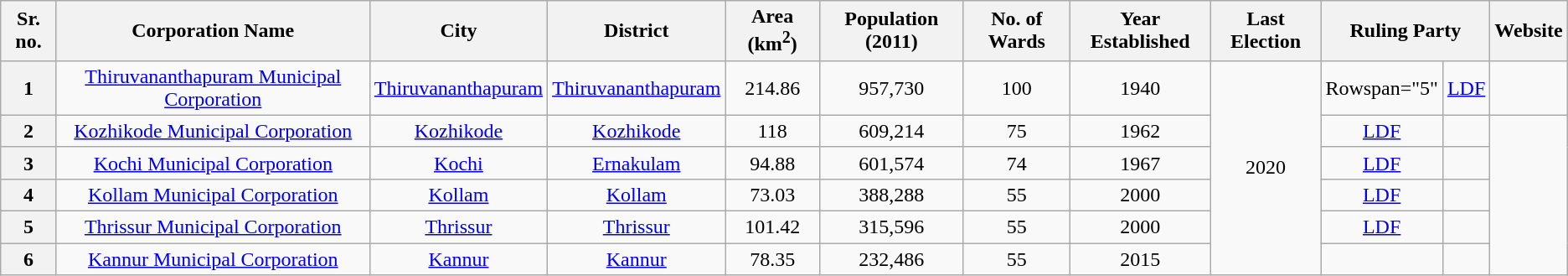<table class="wikitable sortable" style="text-align:center;">
<tr>
<th>Sr. no.</th>
<th>Corporation Name</th>
<th>City</th>
<th>District</th>
<th>Area (km<sup>2</sup>)</th>
<th>Population (2011)</th>
<th>No. of Wards</th>
<th>Year Established</th>
<th>Last Election</th>
<th colspan="2">Ruling Party</th>
<th>Website</th>
</tr>
<tr>
<th>1</th>
<td><a href='#'>Thiruvananthapuram Municipal Corporation</a></td>
<td><a href='#'>Thiruvananthapuram</a></td>
<td><a href='#'>Thiruvananthapuram</a></td>
<td>214.86</td>
<td>957,730</td>
<td>100</td>
<td>1940</td>
<td rowspan=6>2020</td>
<td>Rowspan="5" </td>
<td><a href='#'>LDF</a></td>
<td></td>
</tr>
<tr>
<th>2</th>
<td><a href='#'>Kozhikode Municipal Corporation</a></td>
<td><a href='#'>Kozhikode</a></td>
<td><a href='#'>Kozhikode</a></td>
<td>118</td>
<td>609,214</td>
<td>75</td>
<td>1962</td>
<td><a href='#'>LDF</a></td>
<td></td>
</tr>
<tr>
<th>3</th>
<td><a href='#'>Kochi Municipal Corporation</a></td>
<td><a href='#'>Kochi</a></td>
<td><a href='#'>Ernakulam</a></td>
<td>94.88</td>
<td>601,574</td>
<td>74</td>
<td>1967</td>
<td><a href='#'>LDF</a></td>
<td></td>
</tr>
<tr>
<th>4</th>
<td><a href='#'>Kollam Municipal Corporation</a></td>
<td><a href='#'>Kollam</a></td>
<td><a href='#'>Kollam</a></td>
<td>73.03</td>
<td>388,288</td>
<td>55</td>
<td>2000</td>
<td><a href='#'>LDF</a></td>
<td></td>
</tr>
<tr>
<th>5</th>
<td><a href='#'>Thrissur Municipal Corporation</a></td>
<td><a href='#'>Thrissur</a></td>
<td><a href='#'>Thrissur</a></td>
<td>101.42</td>
<td>315,596</td>
<td>55</td>
<td>2000</td>
<td><a href='#'>LDF</a></td>
<td></td>
</tr>
<tr>
<th>6</th>
<td><a href='#'>Kannur Municipal Corporation</a></td>
<td><a href='#'>Kannur</a></td>
<td><a href='#'>Kannur</a></td>
<td>78.35</td>
<td>232,486</td>
<td>55</td>
<td>2015</td>
<td></td>
<td><br></onlyinclude></td>
</tr>
</table>
